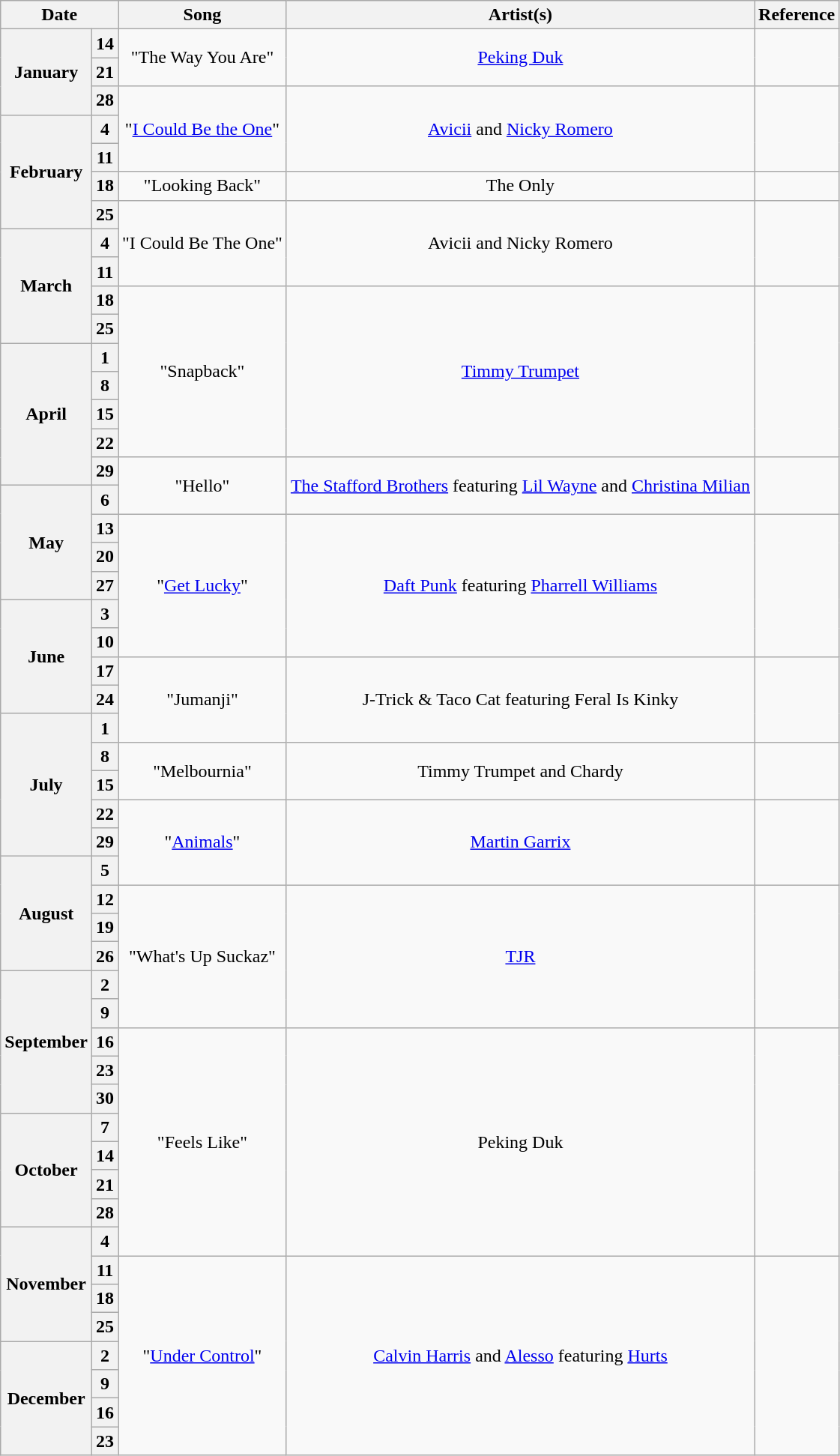<table class="wikitable">
<tr>
<th colspan="2">Date</th>
<th>Song</th>
<th>Artist(s)</th>
<th>Reference</th>
</tr>
<tr>
<th rowspan="3">January</th>
<th>14</th>
<td rowspan="2" align="center">"The Way You Are"</td>
<td rowspan="2" align="center"><a href='#'>Peking Duk</a></td>
<td rowspan="2" align="center"></td>
</tr>
<tr>
<th>21</th>
</tr>
<tr>
<th>28</th>
<td rowspan="3" align="center">"<a href='#'>I Could Be the One</a>"</td>
<td rowspan="3" align="center"><a href='#'>Avicii</a> and <a href='#'>Nicky Romero</a></td>
<td rowspan="3" align="center"></td>
</tr>
<tr>
<th rowspan="4">February</th>
<th>4</th>
</tr>
<tr>
<th>11</th>
</tr>
<tr>
<th>18</th>
<td align="center">"Looking Back"</td>
<td align="center">The Only</td>
<td align="center"></td>
</tr>
<tr>
<th>25</th>
<td rowspan="3" align="center">"I Could Be The One"</td>
<td rowspan="3" align="center">Avicii and Nicky Romero</td>
<td rowspan="3" align="center"></td>
</tr>
<tr>
<th rowspan="4">March</th>
<th>4</th>
</tr>
<tr>
<th>11</th>
</tr>
<tr>
<th>18</th>
<td rowspan="6" align="center">"Snapback"</td>
<td rowspan="6" align="center"><a href='#'>Timmy Trumpet</a></td>
<td rowspan="6" align="center"></td>
</tr>
<tr>
<th>25</th>
</tr>
<tr>
<th rowspan="5">April</th>
<th>1</th>
</tr>
<tr>
<th>8</th>
</tr>
<tr>
<th>15</th>
</tr>
<tr>
<th>22</th>
</tr>
<tr>
<th>29</th>
<td rowspan="2" align="center">"Hello"</td>
<td rowspan="2" align="center"><a href='#'>The Stafford Brothers</a> featuring <a href='#'>Lil Wayne</a> and <a href='#'>Christina Milian</a></td>
<td rowspan="2" align="center"></td>
</tr>
<tr>
<th rowspan="4">May</th>
<th>6</th>
</tr>
<tr>
<th>13</th>
<td rowspan="5" align="center">"<a href='#'>Get Lucky</a>"</td>
<td rowspan="5" align="center"><a href='#'>Daft Punk</a> featuring <a href='#'>Pharrell Williams</a></td>
<td rowspan="5" align="center"></td>
</tr>
<tr>
<th>20</th>
</tr>
<tr>
<th>27</th>
</tr>
<tr>
<th rowspan="4">June</th>
<th>3</th>
</tr>
<tr>
<th>10</th>
</tr>
<tr>
<th>17</th>
<td rowspan="3" align="center">"Jumanji"</td>
<td rowspan="3" align="center">J-Trick & Taco Cat featuring Feral Is Kinky</td>
<td rowspan="3" align="center"></td>
</tr>
<tr>
<th>24</th>
</tr>
<tr>
<th rowspan="5">July</th>
<th>1</th>
</tr>
<tr>
<th>8</th>
<td rowspan="2" align="center">"Melbournia"</td>
<td rowspan="2" align="center">Timmy Trumpet and Chardy</td>
<td rowspan="2" align="center"></td>
</tr>
<tr>
<th>15</th>
</tr>
<tr>
<th>22</th>
<td rowspan="3" align="center">"<a href='#'>Animals</a>"</td>
<td rowspan="3" align="center"><a href='#'>Martin Garrix</a></td>
<td rowspan="3" align="center"></td>
</tr>
<tr>
<th>29</th>
</tr>
<tr>
<th rowspan="4">August</th>
<th>5</th>
</tr>
<tr>
<th>12</th>
<td rowspan="5" align="center">"What's Up Suckaz"</td>
<td rowspan="5" align="center"><a href='#'>TJR</a></td>
<td rowspan="5" align="center"></td>
</tr>
<tr>
<th>19</th>
</tr>
<tr>
<th>26</th>
</tr>
<tr>
<th rowspan="5">September</th>
<th>2</th>
</tr>
<tr>
<th>9</th>
</tr>
<tr>
<th>16</th>
<td rowspan="8" align="center">"Feels Like"</td>
<td rowspan="8" align="center">Peking Duk</td>
<td rowspan="8" align="center"></td>
</tr>
<tr>
<th>23</th>
</tr>
<tr>
<th>30</th>
</tr>
<tr>
<th rowspan="4">October</th>
<th>7</th>
</tr>
<tr>
<th>14</th>
</tr>
<tr>
<th>21</th>
</tr>
<tr>
<th>28</th>
</tr>
<tr>
<th rowspan="4">November</th>
<th>4</th>
</tr>
<tr>
<th>11</th>
<td rowspan="7" align="center">"<a href='#'>Under Control</a>"</td>
<td rowspan="7" align="center"><a href='#'>Calvin Harris</a> and <a href='#'>Alesso</a> featuring <a href='#'>Hurts</a></td>
<td rowspan="7" align="center"></td>
</tr>
<tr>
<th>18</th>
</tr>
<tr>
<th>25</th>
</tr>
<tr>
<th rowspan="4">December</th>
<th>2</th>
</tr>
<tr>
<th>9</th>
</tr>
<tr>
<th>16</th>
</tr>
<tr>
<th>23</th>
</tr>
</table>
